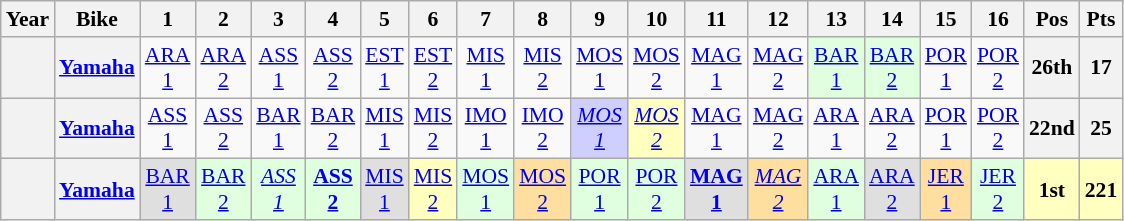<table class="wikitable" style="text-align:center; font-size:90%;">
<tr>
<th>Year</th>
<th>Bike</th>
<th>1</th>
<th>2</th>
<th>3</th>
<th>4</th>
<th>5</th>
<th>6</th>
<th>7</th>
<th>8</th>
<th>9</th>
<th>10</th>
<th>11</th>
<th>12</th>
<th>13</th>
<th>14</th>
<th>15</th>
<th>16</th>
<th>Pos</th>
<th>Pts</th>
</tr>
<tr>
<th></th>
<th><a href='#'>Yamaha</a></th>
<td><a href='#'>ARA<br>1</a></td>
<td><a href='#'>ARA<br>2</a></td>
<td><a href='#'>ASS<br>1</a></td>
<td><a href='#'>ASS<br>2</a></td>
<td><a href='#'>EST<br>1</a></td>
<td><a href='#'>EST<br>2</a></td>
<td><a href='#'>MIS<br>1</a></td>
<td><a href='#'>MIS<br>2</a></td>
<td><a href='#'>MOS<br>1</a></td>
<td><a href='#'>MOS<br>2</a></td>
<td><a href='#'>MAG<br>1</a></td>
<td><a href='#'>MAG<br>2</a></td>
<td style="background:#DFFFDF;"><a href='#'>BAR<br>1</a><br></td>
<td style="background:#DFFFDF;"><a href='#'>BAR<br>2</a><br></td>
<td><a href='#'>POR<br>1</a></td>
<td><a href='#'>POR<br>2</a></td>
<th>26th</th>
<th>17</th>
</tr>
<tr>
<th></th>
<th><a href='#'>Yamaha</a></th>
<td><a href='#'>ASS<br>1</a></td>
<td><a href='#'>ASS<br>2</a></td>
<td><a href='#'>BAR<br>1</a></td>
<td><a href='#'>BAR<br>2</a></td>
<td><a href='#'>MIS<br>1</a></td>
<td><a href='#'>MIS<br>2</a></td>
<td><a href='#'>IMO<br>1</a></td>
<td><a href='#'>IMO<br>2</a></td>
<td style="background:#CFCFFF;"><em><a href='#'>MOS<br>1</a></em><br></td>
<td style="background:#FFFFBF;"><em><a href='#'>MOS<br>2</a></em><br></td>
<td><a href='#'>MAG<br>1</a></td>
<td><a href='#'>MAG<br>2</a></td>
<td><a href='#'>ARA<br>1</a></td>
<td><a href='#'>ARA<br>2</a></td>
<td><a href='#'>POR<br>1</a></td>
<td><a href='#'>POR<br>2</a></td>
<th>22nd</th>
<th>25</th>
</tr>
<tr>
<th></th>
<th><a href='#'>Yamaha</a></th>
<td style="background:#DFDFDF;"><a href='#'>BAR<br>1</a><br></td>
<td style="background:#DFFFDF;"><a href='#'>BAR<br>2</a><br></td>
<td style="background:#DFFFDF;"><em><a href='#'>ASS<br>1</a></em><br></td>
<td style="background:#DFFFDF;"><strong><a href='#'>ASS<br>2</a></strong><br></td>
<td style="background:#DFDFDF;"><a href='#'>MIS<br>1</a><br></td>
<td style="background:#FFFFBF;"><a href='#'>MIS<br>2</a><br></td>
<td style="background:#DFFFDF;"><a href='#'>MOS<br>1</a><br></td>
<td style="background:#FFDF9F;"><a href='#'>MOS<br>2</a><br></td>
<td style="background:#DFFFDF;"><a href='#'>POR<br>1</a><br></td>
<td style="background:#DFFFDF;"><a href='#'>POR<br>2</a><br></td>
<td style="background:#DFDFDF;"><strong><a href='#'>MAG<br>1</a></strong><br></td>
<td style="background:#FFDF9F;"><em><a href='#'>MAG<br>2</a></em><br></td>
<td style="background:#DFFFDF;"><a href='#'>ARA<br>1</a><br></td>
<td style="background:#DFDFDF;"><a href='#'>ARA<br>2</a><br></td>
<td style="background:#FFDF9F;"><a href='#'>JER<br>1</a><br></td>
<td style="background:#DFFFDF;"><a href='#'>JER<br>2</a><br></td>
<th style="background:#FFFFBF;">1st</th>
<th style="background:#FFFFBF;">221</th>
</tr>
</table>
